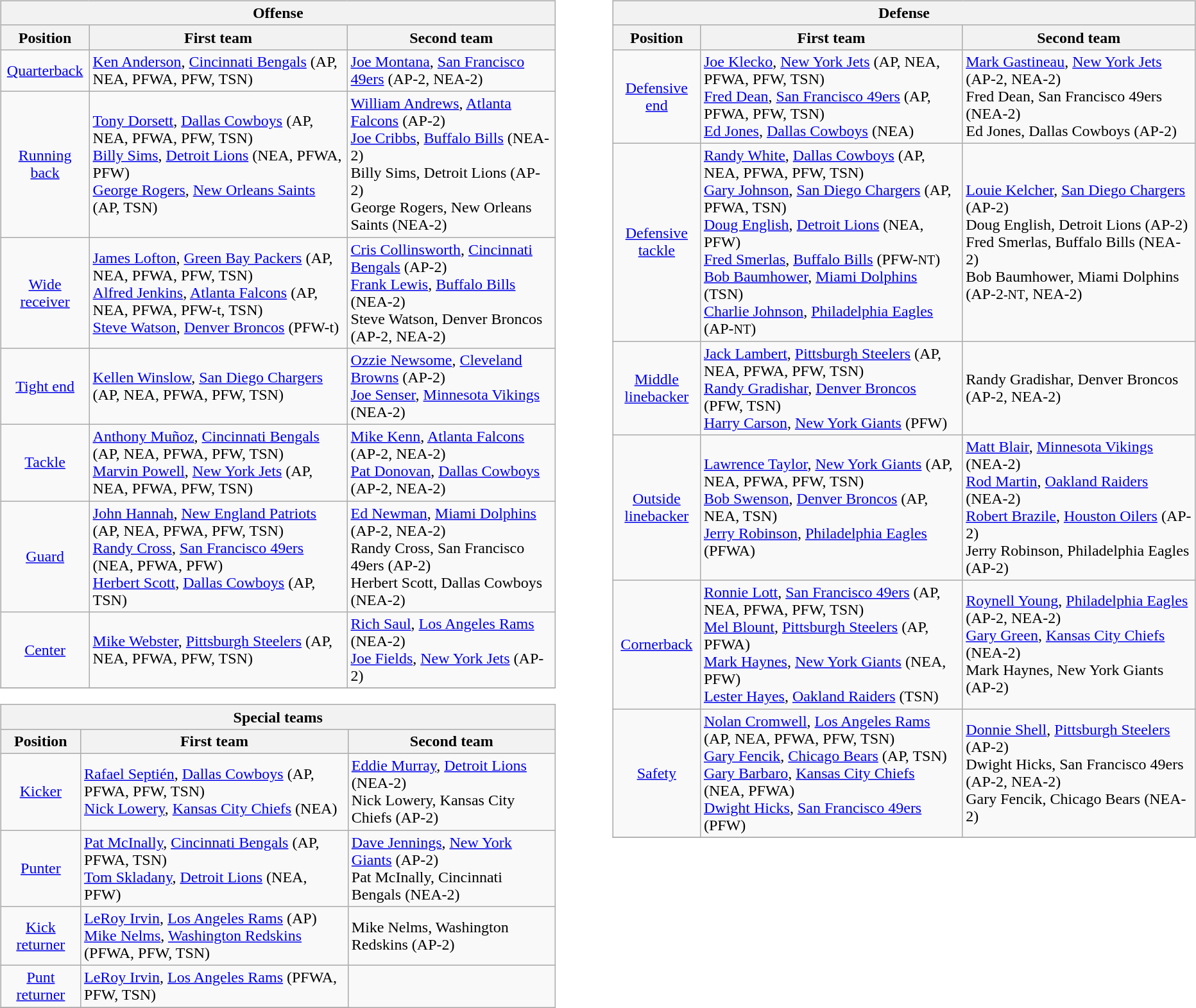<table border=0>
<tr valign="top">
<td><br><table class="wikitable">
<tr>
<th colspan=3>Offense</th>
</tr>
<tr>
<th>Position</th>
<th>First team</th>
<th>Second team</th>
</tr>
<tr>
<td align=center><a href='#'>Quarterback</a></td>
<td><a href='#'>Ken Anderson</a>, <a href='#'>Cincinnati Bengals</a> (AP, NEA, PFWA, PFW, TSN)</td>
<td><a href='#'>Joe Montana</a>, <a href='#'>San Francisco 49ers</a> (AP-2, NEA-2)</td>
</tr>
<tr>
<td align=center><a href='#'>Running back</a></td>
<td><a href='#'>Tony Dorsett</a>, <a href='#'>Dallas Cowboys</a> (AP, NEA, PFWA, PFW, TSN) <br><a href='#'>Billy Sims</a>, <a href='#'>Detroit Lions</a> (NEA, PFWA, PFW) <br> <a href='#'>George Rogers</a>, <a href='#'>New Orleans Saints</a> (AP, TSN)</td>
<td><a href='#'>William Andrews</a>, <a href='#'>Atlanta Falcons</a> (AP-2) <br> <a href='#'>Joe Cribbs</a>, <a href='#'>Buffalo Bills</a> (NEA-2) <br>Billy Sims, Detroit Lions (AP-2) <br> George Rogers, New Orleans Saints (NEA-2)</td>
</tr>
<tr>
<td align=center><a href='#'>Wide receiver</a></td>
<td><a href='#'>James Lofton</a>, <a href='#'>Green Bay Packers</a> (AP, NEA, PFWA, PFW, TSN) <br> <a href='#'>Alfred Jenkins</a>, <a href='#'>Atlanta Falcons</a> (AP, NEA, PFWA, PFW-t, TSN) <br><a href='#'>Steve Watson</a>, <a href='#'>Denver Broncos</a> (PFW-t)</td>
<td><a href='#'>Cris Collinsworth</a>, <a href='#'>Cincinnati Bengals</a> (AP-2) <br> <a href='#'>Frank Lewis</a>, <a href='#'>Buffalo Bills</a> (NEA-2) <br> Steve Watson, Denver Broncos (AP-2, NEA-2)</td>
</tr>
<tr>
<td align=center><a href='#'>Tight end</a></td>
<td><a href='#'>Kellen Winslow</a>, <a href='#'>San Diego Chargers</a> (AP, NEA, PFWA, PFW, TSN)</td>
<td><a href='#'>Ozzie Newsome</a>, <a href='#'>Cleveland Browns</a> (AP-2) <br> <a href='#'>Joe Senser</a>, <a href='#'>Minnesota Vikings</a> (NEA-2)</td>
</tr>
<tr>
<td align=center><a href='#'>Tackle</a></td>
<td><a href='#'>Anthony Muñoz</a>, <a href='#'>Cincinnati Bengals</a> (AP, NEA, PFWA, PFW, TSN) <br> <a href='#'>Marvin Powell</a>, <a href='#'>New York Jets</a> (AP, NEA, PFWA, PFW, TSN)</td>
<td><a href='#'>Mike Kenn</a>, <a href='#'>Atlanta Falcons</a> (AP-2, NEA-2) <br><a href='#'>Pat Donovan</a>, <a href='#'>Dallas Cowboys</a> (AP-2, NEA-2)</td>
</tr>
<tr>
<td align=center><a href='#'>Guard</a></td>
<td><a href='#'>John Hannah</a>, <a href='#'>New England Patriots</a> (AP, NEA, PFWA, PFW, TSN) <br> <a href='#'>Randy Cross</a>, <a href='#'>San Francisco 49ers</a> (NEA, PFWA, PFW) <br> <a href='#'>Herbert Scott</a>, <a href='#'>Dallas Cowboys</a> (AP, TSN)</td>
<td><a href='#'>Ed Newman</a>, <a href='#'>Miami Dolphins</a>  (AP-2, NEA-2) <br> Randy Cross, San Francisco 49ers (AP-2) <br> Herbert Scott, Dallas Cowboys (NEA-2)</td>
</tr>
<tr>
<td align=center><a href='#'>Center</a></td>
<td><a href='#'>Mike Webster</a>, <a href='#'>Pittsburgh Steelers</a> (AP, NEA, PFWA, PFW, TSN)</td>
<td><a href='#'>Rich Saul</a>, <a href='#'>Los Angeles Rams</a> (NEA-2)<br> <a href='#'>Joe Fields</a>, <a href='#'>New York Jets</a> (AP-2)</td>
</tr>
<tr>
</tr>
</table>
<table class="wikitable">
<tr>
<th colspan=3>Special teams</th>
</tr>
<tr>
<th>Position</th>
<th>First team</th>
<th>Second team</th>
</tr>
<tr>
<td align=center><a href='#'>Kicker</a></td>
<td><a href='#'>Rafael Septién</a>, <a href='#'>Dallas Cowboys</a> (AP, PFWA, PFW, TSN) <br> <a href='#'>Nick Lowery</a>, <a href='#'>Kansas City Chiefs</a> (NEA)</td>
<td><a href='#'>Eddie Murray</a>, <a href='#'>Detroit Lions</a> (NEA-2) <br> Nick Lowery, Kansas City Chiefs (AP-2) <br></td>
</tr>
<tr>
<td align=center><a href='#'>Punter</a></td>
<td><a href='#'>Pat McInally</a>, <a href='#'>Cincinnati Bengals</a> (AP, PFWA, TSN) <br> <a href='#'>Tom Skladany</a>, <a href='#'>Detroit Lions</a> (NEA, PFW)</td>
<td><a href='#'>Dave Jennings</a>, <a href='#'>New York Giants</a> (AP-2) <br>Pat  McInally, Cincinnati Bengals (NEA-2)</td>
</tr>
<tr>
<td align=center><a href='#'>Kick returner</a></td>
<td><a href='#'>LeRoy Irvin</a>, <a href='#'>Los Angeles Rams</a> (AP) <br><a href='#'>Mike Nelms</a>, <a href='#'>Washington Redskins</a> (PFWA, PFW, TSN)</td>
<td>Mike Nelms, Washington Redskins (AP-2)</td>
</tr>
<tr>
<td align=center><a href='#'>Punt returner</a></td>
<td><a href='#'>LeRoy Irvin</a>, <a href='#'>Los Angeles Rams</a> (PFWA, PFW, TSN)</td>
</tr>
<tr>
</tr>
</table>
</td>
<td style="padding-left:40px;"><br><table class="wikitable">
<tr>
<th colspan=3>Defense</th>
</tr>
<tr>
<th width=15%>Position</th>
<th width=45%>First team</th>
<th width=40%>Second team</th>
</tr>
<tr>
<td align=center><a href='#'>Defensive end</a></td>
<td><a href='#'>Joe Klecko</a>, <a href='#'>New York Jets</a> (AP, NEA, PFWA, PFW, TSN) <br> <a href='#'>Fred Dean</a>, <a href='#'>San Francisco 49ers</a> (AP, PFWA, PFW, TSN) <br> <a href='#'>Ed Jones</a>, <a href='#'>Dallas Cowboys</a> (NEA)</td>
<td><a href='#'>Mark Gastineau</a>, <a href='#'>New York Jets</a> (AP-2, NEA-2) <br> Fred Dean, San Francisco 49ers (NEA-2) <br> Ed Jones, Dallas Cowboys (AP-2)</td>
</tr>
<tr>
<td align=center><a href='#'>Defensive tackle</a></td>
<td><a href='#'>Randy White</a>, <a href='#'>Dallas Cowboys</a> (AP, NEA, PFWA, PFW, TSN)  <br> <a href='#'>Gary Johnson</a>, <a href='#'>San Diego Chargers</a> (AP, PFWA,  TSN) <br> <a href='#'>Doug English</a>, <a href='#'>Detroit Lions</a> (NEA,  PFW)  <br> <a href='#'>Fred Smerlas</a>, <a href='#'>Buffalo Bills</a> (PFW-<small>NT</small>) <br> <a href='#'>Bob Baumhower</a>, <a href='#'>Miami Dolphins</a> (TSN)<br> <a href='#'>Charlie Johnson</a>, <a href='#'>Philadelphia Eagles</a> (AP-<small>NT</small>)</td>
<td><a href='#'>Louie Kelcher</a>, <a href='#'>San Diego Chargers</a> (AP-2) <br>Doug English, Detroit Lions (AP-2)   <br> Fred Smerlas, Buffalo Bills (NEA-2) <br> Bob Baumhower, Miami Dolphins (AP-2<small>-NT</small>, NEA-2)</td>
</tr>
<tr>
<td align=center><a href='#'>Middle linebacker</a></td>
<td><a href='#'>Jack Lambert</a>, <a href='#'>Pittsburgh Steelers</a> (AP, NEA, PFWA, PFW, TSN)<br> <a href='#'>Randy Gradishar</a>, <a href='#'>Denver Broncos</a>  (PFW, TSN) <br> <a href='#'>Harry Carson</a>, <a href='#'>New York Giants</a> (PFW)</td>
<td>Randy Gradishar, Denver Broncos (AP-2, NEA-2)</td>
</tr>
<tr>
<td align=center><a href='#'>Outside linebacker</a></td>
<td><a href='#'>Lawrence Taylor</a>, <a href='#'>New York Giants</a> (AP, NEA, PFWA, PFW, TSN)<br><a href='#'>Bob Swenson</a>, <a href='#'>Denver Broncos</a> (AP, NEA, TSN) <br><a href='#'>Jerry Robinson</a>, <a href='#'>Philadelphia Eagles</a> (PFWA)</td>
<td><a href='#'>Matt Blair</a>, <a href='#'>Minnesota Vikings</a> (NEA-2) <br> <a href='#'>Rod Martin</a>, <a href='#'>Oakland Raiders</a> (NEA-2) <br> <a href='#'>Robert Brazile</a>, <a href='#'>Houston Oilers</a> (AP-2)<br>Jerry Robinson, Philadelphia Eagles (AP-2)</td>
</tr>
<tr>
<td align=center><a href='#'>Cornerback</a></td>
<td><a href='#'>Ronnie Lott</a>, <a href='#'>San Francisco 49ers</a> (AP, NEA, PFWA, PFW, TSN) <br> <a href='#'>Mel Blount</a>, <a href='#'>Pittsburgh Steelers</a> (AP, PFWA) <br> <a href='#'>Mark Haynes</a>, <a href='#'>New York Giants</a> (NEA, PFW)<br><a href='#'>Lester Hayes</a>, <a href='#'>Oakland Raiders</a> (TSN)</td>
<td><a href='#'>Roynell Young</a>, <a href='#'>Philadelphia Eagles</a> (AP-2, NEA-2) <br> <a href='#'>Gary Green</a>, <a href='#'>Kansas City Chiefs</a> (NEA-2) <br> Mark Haynes, New  York Giants (AP-2)</td>
</tr>
<tr>
<td align=center><a href='#'>Safety</a></td>
<td><a href='#'>Nolan Cromwell</a>,  <a href='#'>Los Angeles Rams</a> (AP, NEA, PFWA, PFW, TSN) <br><a href='#'>Gary Fencik</a>, <a href='#'>Chicago Bears</a> (AP, TSN) <br> <a href='#'>Gary Barbaro</a>, <a href='#'>Kansas City Chiefs</a> (NEA, PFWA) <br> <a href='#'>Dwight Hicks</a>, <a href='#'>San Francisco 49ers</a> (PFW)</td>
<td><a href='#'>Donnie Shell</a>, <a href='#'>Pittsburgh Steelers</a> (AP-2) <br>  Dwight Hicks, San Francisco 49ers (AP-2, NEA-2) <br>Gary Fencik, Chicago Bears (NEA-2)</td>
</tr>
<tr>
</tr>
</table>
</td>
</tr>
</table>
